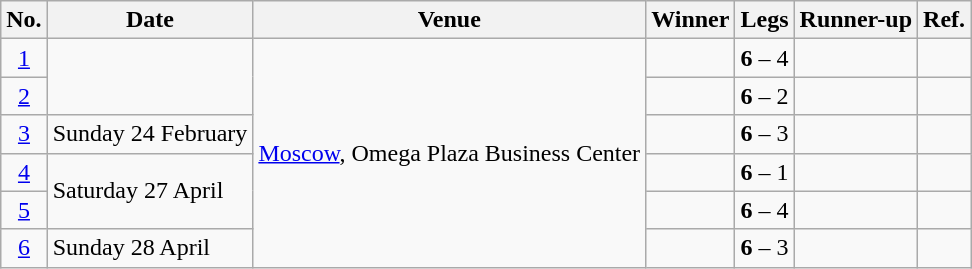<table class="wikitable">
<tr>
<th>No.</th>
<th>Date</th>
<th>Venue</th>
<th>Winner</th>
<th>Legs</th>
<th>Runner-up</th>
<th>Ref.</th>
</tr>
<tr>
<td align=center><a href='#'>1</a></td>
<td rowspan="2"></td>
<td rowspan=6> <a href='#'>Moscow</a>, Omega Plaza Business Center</td>
<td align=right></td>
<td align="center"><strong>6</strong> – 4</td>
<td></td>
<td align="center"></td>
</tr>
<tr>
<td align=center><a href='#'>2</a></td>
<td align=right></td>
<td align="center"><strong>6</strong> – 2</td>
<td></td>
<td align=center></td>
</tr>
<tr>
<td align=center><a href='#'>3</a></td>
<td>Sunday 24 February</td>
<td align=right></td>
<td align="center"><strong>6</strong> – 3</td>
<td></td>
<td align=center></td>
</tr>
<tr>
<td align=center><a href='#'>4</a></td>
<td rowspan="2">Saturday 27 April</td>
<td align=right></td>
<td align="center"><strong>6</strong> – 1</td>
<td></td>
<td align=center></td>
</tr>
<tr>
<td align=center><a href='#'>5</a></td>
<td align=right></td>
<td align="center"><strong>6</strong> – 4</td>
<td></td>
<td align=center></td>
</tr>
<tr>
<td align=center><a href='#'>6</a></td>
<td>Sunday 28 April</td>
<td align=right></td>
<td align="center"><strong>6</strong> – 3</td>
<td></td>
<td align=center></td>
</tr>
</table>
